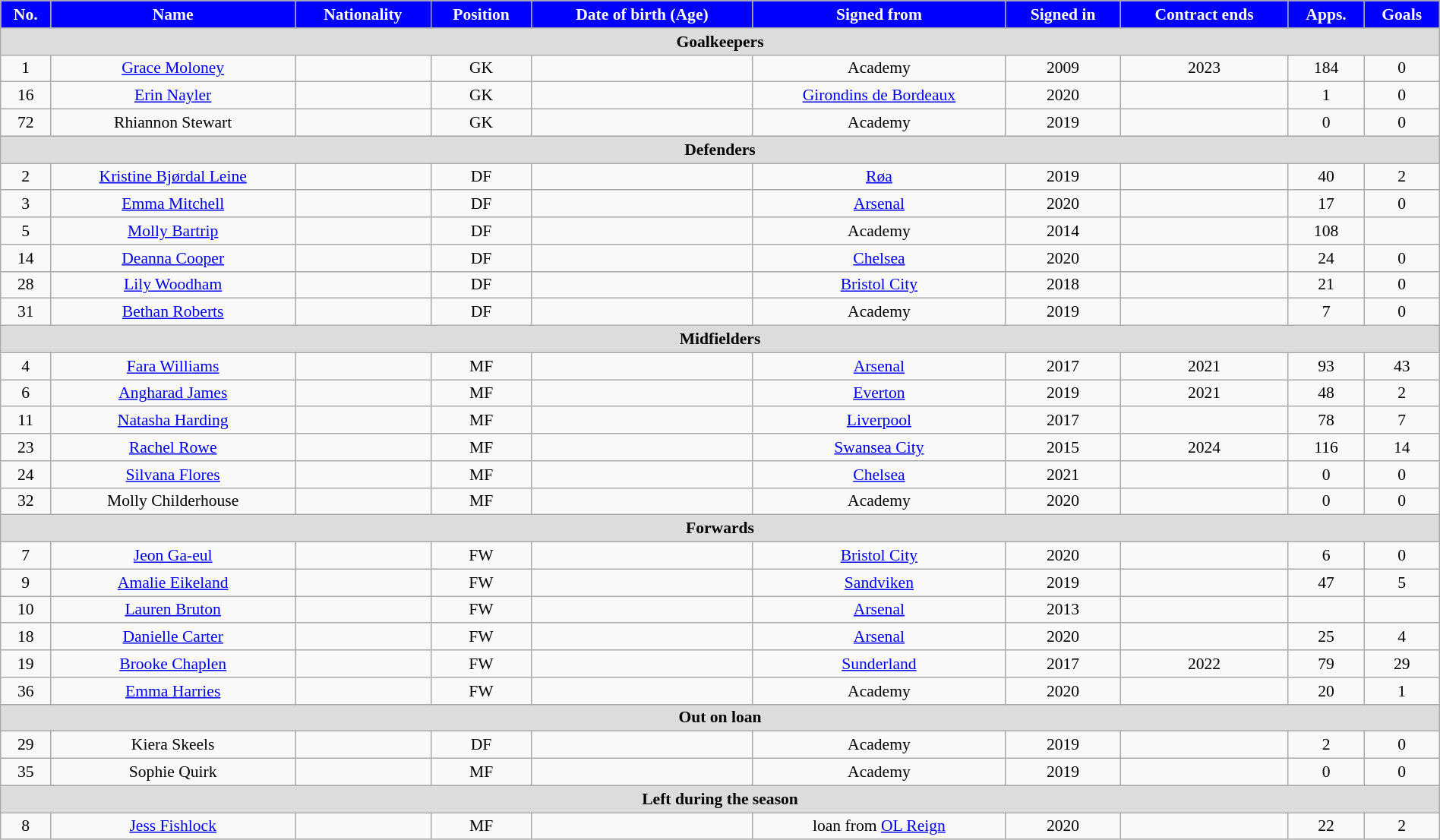<table class="wikitable"  style="text-align:center; font-size:90%; width:100%;">
<tr>
<th style="background:#00f; color:white; text-align:center;">No.</th>
<th style="background:#00f; color:white; text-align:center;">Name</th>
<th style="background:#00f; color:white; text-align:center;">Nationality</th>
<th style="background:#00f; color:white; text-align:center;">Position</th>
<th style="background:#00f; color:white; text-align:center;">Date of birth (Age)</th>
<th style="background:#00f; color:white; text-align:center;">Signed from</th>
<th style="background:#00f; color:white; text-align:center;">Signed in</th>
<th style="background:#00f; color:white; text-align:center;">Contract ends</th>
<th style="background:#00f; color:white; text-align:center;">Apps.</th>
<th style="background:#00f; color:white; text-align:center;">Goals</th>
</tr>
<tr>
<th colspan="11"  style="background:#dcdcdc; text-align:center;">Goalkeepers</th>
</tr>
<tr>
<td>1</td>
<td><a href='#'>Grace Moloney</a></td>
<td></td>
<td>GK</td>
<td></td>
<td>Academy</td>
<td>2009</td>
<td>2023</td>
<td>184</td>
<td>0</td>
</tr>
<tr>
<td>16</td>
<td><a href='#'>Erin Nayler</a></td>
<td></td>
<td>GK</td>
<td></td>
<td><a href='#'>Girondins de Bordeaux</a></td>
<td>2020</td>
<td></td>
<td>1</td>
<td>0</td>
</tr>
<tr>
<td>72</td>
<td>Rhiannon Stewart</td>
<td></td>
<td>GK</td>
<td></td>
<td>Academy</td>
<td>2019</td>
<td></td>
<td>0</td>
<td>0</td>
</tr>
<tr>
<th colspan="11"  style="background:#dcdcdc; text-align:center;">Defenders</th>
</tr>
<tr>
<td>2</td>
<td><a href='#'>Kristine Bjørdal Leine</a></td>
<td></td>
<td>DF</td>
<td></td>
<td><a href='#'>Røa</a></td>
<td>2019</td>
<td></td>
<td>40</td>
<td>2</td>
</tr>
<tr>
<td>3</td>
<td><a href='#'>Emma Mitchell</a></td>
<td></td>
<td>DF</td>
<td></td>
<td><a href='#'>Arsenal</a></td>
<td>2020</td>
<td></td>
<td>17</td>
<td>0</td>
</tr>
<tr>
<td>5</td>
<td><a href='#'>Molly Bartrip</a></td>
<td></td>
<td>DF</td>
<td></td>
<td>Academy</td>
<td>2014</td>
<td></td>
<td>108</td>
<td></td>
</tr>
<tr>
<td>14</td>
<td><a href='#'>Deanna Cooper</a></td>
<td></td>
<td>DF</td>
<td></td>
<td><a href='#'>Chelsea</a></td>
<td>2020</td>
<td></td>
<td>24</td>
<td>0</td>
</tr>
<tr>
<td>28</td>
<td><a href='#'>Lily Woodham</a></td>
<td></td>
<td>DF</td>
<td></td>
<td><a href='#'>Bristol City</a></td>
<td>2018</td>
<td></td>
<td>21</td>
<td>0</td>
</tr>
<tr>
<td>31</td>
<td><a href='#'>Bethan Roberts</a></td>
<td></td>
<td>DF</td>
<td></td>
<td>Academy</td>
<td>2019</td>
<td></td>
<td>7</td>
<td>0</td>
</tr>
<tr>
<th colspan="11"  style="background:#dcdcdc; text-align:center;">Midfielders</th>
</tr>
<tr>
<td>4</td>
<td><a href='#'>Fara Williams</a></td>
<td></td>
<td>MF</td>
<td></td>
<td><a href='#'>Arsenal</a></td>
<td>2017</td>
<td>2021</td>
<td>93</td>
<td>43</td>
</tr>
<tr>
<td>6</td>
<td><a href='#'>Angharad James</a></td>
<td></td>
<td>MF</td>
<td></td>
<td><a href='#'>Everton</a></td>
<td>2019</td>
<td>2021</td>
<td>48</td>
<td>2</td>
</tr>
<tr>
<td>11</td>
<td><a href='#'>Natasha Harding</a> </td>
<td></td>
<td>MF</td>
<td></td>
<td><a href='#'>Liverpool</a></td>
<td>2017</td>
<td></td>
<td>78</td>
<td>7</td>
</tr>
<tr>
<td>23</td>
<td><a href='#'>Rachel Rowe</a></td>
<td></td>
<td>MF</td>
<td></td>
<td><a href='#'>Swansea City</a></td>
<td>2015</td>
<td>2024</td>
<td>116</td>
<td>14</td>
</tr>
<tr>
<td>24</td>
<td><a href='#'>Silvana Flores</a></td>
<td></td>
<td>MF</td>
<td></td>
<td><a href='#'>Chelsea</a></td>
<td>2021</td>
<td></td>
<td>0</td>
<td>0</td>
</tr>
<tr>
<td>32</td>
<td>Molly Childerhouse</td>
<td></td>
<td>MF</td>
<td></td>
<td>Academy</td>
<td>2020</td>
<td></td>
<td>0</td>
<td>0</td>
</tr>
<tr>
<th colspan="11"  style="background:#dcdcdc; text-align:center;">Forwards</th>
</tr>
<tr>
<td>7</td>
<td><a href='#'>Jeon Ga-eul</a></td>
<td></td>
<td>FW</td>
<td></td>
<td><a href='#'>Bristol City</a></td>
<td>2020</td>
<td></td>
<td>6</td>
<td>0</td>
</tr>
<tr>
<td>9</td>
<td><a href='#'>Amalie Eikeland</a></td>
<td></td>
<td>FW</td>
<td></td>
<td><a href='#'>Sandviken</a></td>
<td>2019</td>
<td></td>
<td>47</td>
<td>5</td>
</tr>
<tr>
<td>10</td>
<td><a href='#'>Lauren Bruton</a></td>
<td></td>
<td>FW</td>
<td></td>
<td><a href='#'>Arsenal</a></td>
<td>2013</td>
<td></td>
<td></td>
<td></td>
</tr>
<tr>
<td>18</td>
<td><a href='#'>Danielle Carter</a></td>
<td></td>
<td>FW</td>
<td></td>
<td><a href='#'>Arsenal</a></td>
<td>2020</td>
<td></td>
<td>25</td>
<td>4</td>
</tr>
<tr>
<td>19</td>
<td><a href='#'>Brooke Chaplen</a></td>
<td></td>
<td>FW</td>
<td></td>
<td><a href='#'>Sunderland</a></td>
<td>2017</td>
<td>2022</td>
<td>79</td>
<td>29</td>
</tr>
<tr>
<td>36</td>
<td><a href='#'>Emma Harries</a></td>
<td></td>
<td>FW</td>
<td></td>
<td>Academy</td>
<td>2020</td>
<td></td>
<td>20</td>
<td>1</td>
</tr>
<tr>
<th colspan="11"  style="background:#dcdcdc; text-align:center;">Out on loan</th>
</tr>
<tr>
<td>29</td>
<td>Kiera Skeels</td>
<td></td>
<td>DF</td>
<td></td>
<td>Academy</td>
<td>2019</td>
<td></td>
<td>2</td>
<td>0</td>
</tr>
<tr>
<td>35</td>
<td>Sophie Quirk</td>
<td></td>
<td>MF</td>
<td></td>
<td>Academy</td>
<td>2019</td>
<td></td>
<td>0</td>
<td>0</td>
</tr>
<tr>
<th colspan="11"  style="background:#dcdcdc; text-align:center;">Left during the season</th>
</tr>
<tr>
<td>8</td>
<td><a href='#'>Jess Fishlock</a></td>
<td></td>
<td>MF</td>
<td></td>
<td>loan from <a href='#'>OL Reign</a></td>
<td>2020</td>
<td></td>
<td>22</td>
<td>2</td>
</tr>
</table>
